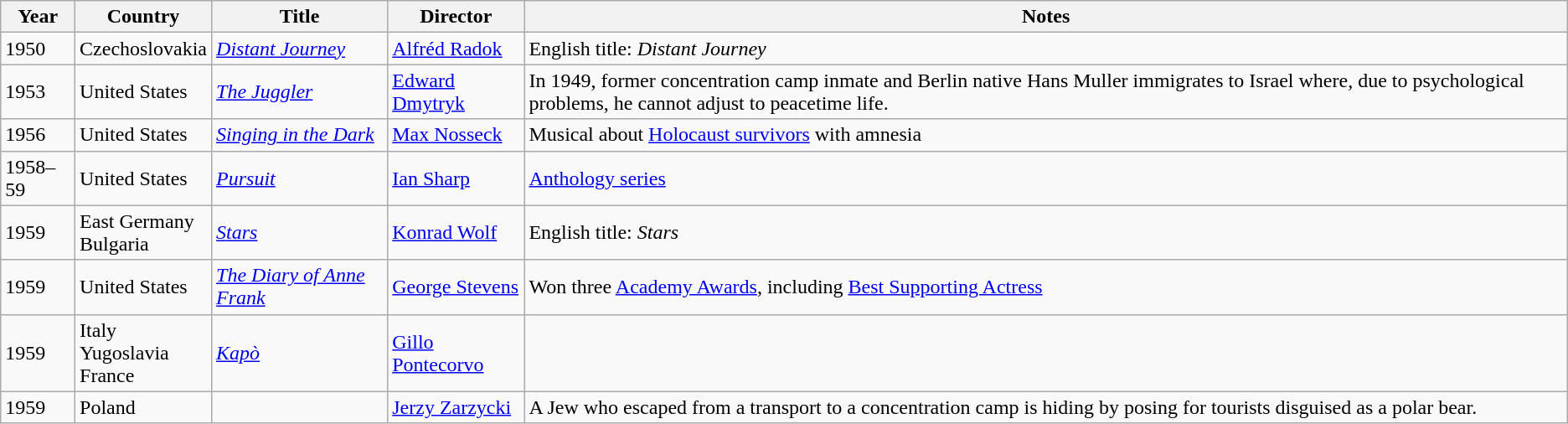<table class="wikitable sortable">
<tr>
<th>Year</th>
<th>Country</th>
<th>Title</th>
<th>Director</th>
<th>Notes</th>
</tr>
<tr>
<td>1950</td>
<td>Czechoslovakia</td>
<td><em><a href='#'>Distant Journey</a></em></td>
<td><a href='#'>Alfréd Radok</a></td>
<td>English title: <em>Distant Journey</em></td>
</tr>
<tr>
<td>1953</td>
<td>United States</td>
<td><em><a href='#'>The Juggler</a></em></td>
<td><a href='#'>Edward Dmytryk</a></td>
<td>In 1949, former concentration camp inmate and Berlin native Hans Muller immigrates to Israel where, due to psychological problems, he cannot adjust to peacetime life.</td>
</tr>
<tr>
<td>1956</td>
<td>United States</td>
<td><em><a href='#'>Singing in the Dark</a></em></td>
<td><a href='#'>Max Nosseck</a></td>
<td>Musical about <a href='#'>Holocaust survivors</a> with amnesia</td>
</tr>
<tr>
<td>1958–59</td>
<td>United States</td>
<td><em><a href='#'>Pursuit</a></em></td>
<td><a href='#'>Ian Sharp</a></td>
<td><a href='#'>Anthology series</a></td>
</tr>
<tr>
<td>1959</td>
<td>East Germany<br>Bulgaria</td>
<td><em><a href='#'>Stars</a></em></td>
<td><a href='#'>Konrad Wolf</a></td>
<td>English title: <em>Stars</em></td>
</tr>
<tr>
<td>1959</td>
<td>United States</td>
<td><em><a href='#'>The Diary of Anne Frank</a></em></td>
<td><a href='#'>George Stevens</a></td>
<td>Won three <a href='#'>Academy Awards</a>, including <a href='#'>Best Supporting Actress</a></td>
</tr>
<tr>
<td>1959</td>
<td>Italy<br>Yugoslavia<br>France</td>
<td><em><a href='#'>Kapò</a></em></td>
<td><a href='#'>Gillo Pontecorvo</a></td>
<td></td>
</tr>
<tr>
<td>1959</td>
<td>Poland</td>
<td><em></em></td>
<td><a href='#'>Jerzy Zarzycki</a></td>
<td>A Jew who escaped from a transport to a concentration camp is hiding by posing for tourists disguised as a polar bear.</td>
</tr>
</table>
